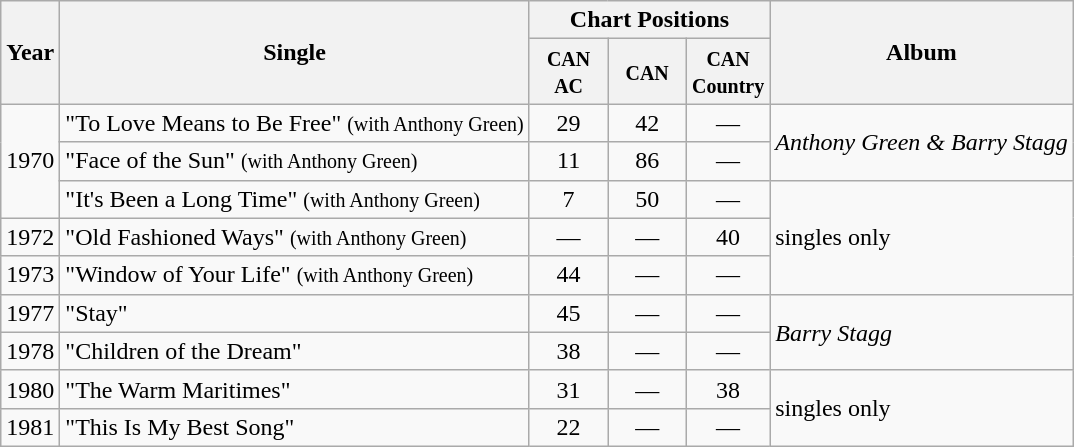<table class="wikitable">
<tr>
<th rowspan="2">Year</th>
<th rowspan="2">Single</th>
<th colspan="3">Chart Positions</th>
<th rowspan="2">Album</th>
</tr>
<tr>
<th width="45"><small>CAN AC</small></th>
<th width="45"><small>CAN</small></th>
<th width="45"><small>CAN Country</small></th>
</tr>
<tr>
<td rowspan="3">1970</td>
<td>"To Love Means to Be Free" <small>(with Anthony Green)</small></td>
<td align="center">29</td>
<td align="center">42</td>
<td align="center">—</td>
<td rowspan="2"><em>Anthony Green & Barry Stagg</em></td>
</tr>
<tr>
<td>"Face of the Sun" <small>(with Anthony Green)</small></td>
<td align="center">11</td>
<td align="center">86</td>
<td align="center">—</td>
</tr>
<tr>
<td>"It's Been a Long Time" <small>(with Anthony Green)</small></td>
<td align="center">7</td>
<td align="center">50</td>
<td align="center">—</td>
<td rowspan="3">singles only</td>
</tr>
<tr>
<td>1972</td>
<td>"Old Fashioned Ways" <small>(with Anthony Green)</small></td>
<td align="center">—</td>
<td align="center">—</td>
<td align="center">40</td>
</tr>
<tr>
<td>1973</td>
<td>"Window of Your Life" <small>(with Anthony Green)</small></td>
<td align="center">44</td>
<td align="center">—</td>
<td align="center">—</td>
</tr>
<tr>
<td>1977</td>
<td>"Stay"</td>
<td align="center">45</td>
<td align="center">—</td>
<td align="center">—</td>
<td rowspan="2"><em>Barry Stagg</em></td>
</tr>
<tr>
<td>1978</td>
<td>"Children of the Dream"</td>
<td align="center">38</td>
<td align="center">—</td>
<td align="center">—</td>
</tr>
<tr>
<td>1980</td>
<td>"The Warm Maritimes"</td>
<td align="center">31</td>
<td align="center">—</td>
<td align="center">38</td>
<td rowspan="2">singles only</td>
</tr>
<tr>
<td>1981</td>
<td>"This Is My Best Song"</td>
<td align="center">22</td>
<td align="center">—</td>
<td align="center">—</td>
</tr>
</table>
